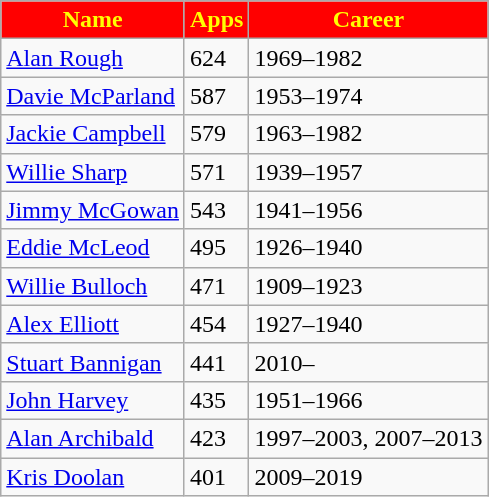<table class="wikitable">
<tr>
<th style="background:red; color:yellow;" scope="col">Name</th>
<th style="background:red; color:yellow;" scope="col">Apps</th>
<th style="background:red; color:yellow;" scope="col">Career</th>
</tr>
<tr>
<td align="left"><a href='#'>Alan Rough</a></td>
<td>624</td>
<td align="centre">1969–1982</td>
</tr>
<tr>
<td align="left"><a href='#'>Davie McParland</a></td>
<td>587</td>
<td>1953–1974</td>
</tr>
<tr>
<td align="left"><a href='#'>Jackie Campbell</a></td>
<td>579</td>
<td>1963–1982</td>
</tr>
<tr>
<td align="left"><a href='#'>Willie Sharp</a></td>
<td>571</td>
<td>1939–1957</td>
</tr>
<tr>
<td align="left"><a href='#'>Jimmy McGowan</a></td>
<td>543</td>
<td>1941–1956</td>
</tr>
<tr>
<td align="left"><a href='#'>Eddie McLeod</a></td>
<td>495</td>
<td>1926–1940</td>
</tr>
<tr>
<td align="left"><a href='#'>Willie Bulloch</a></td>
<td>471</td>
<td>1909–1923</td>
</tr>
<tr>
<td align="left"><a href='#'>Alex Elliott</a></td>
<td>454</td>
<td>1927–1940</td>
</tr>
<tr>
<td align="left"><a href='#'>Stuart Bannigan</a></td>
<td>441</td>
<td>2010–</td>
</tr>
<tr>
<td align="left"><a href='#'>John Harvey</a></td>
<td>435</td>
<td>1951–1966</td>
</tr>
<tr>
<td align="left"><a href='#'>Alan Archibald</a></td>
<td>423</td>
<td>1997–2003, 2007–2013</td>
</tr>
<tr>
<td align="left"><a href='#'>Kris Doolan</a></td>
<td>401</td>
<td>2009–2019</td>
</tr>
</table>
